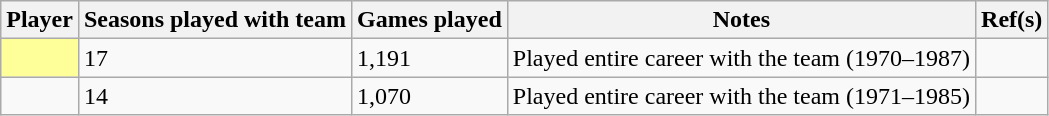<table class="wikitable sortable plainrowheaders">
<tr>
<th scope="col">Player</th>
<th scope="col">Seasons played with team</th>
<th scope="col">Games played</th>
<th scope="col">Notes</th>
<th scope="col" class="unsortable">Ref(s)</th>
</tr>
<tr>
<td style="background:#FFFF99"></td>
<td>17</td>
<td>1,191</td>
<td>Played entire career with the team (1970–1987)</td>
<td></td>
</tr>
<tr>
<td></td>
<td>14</td>
<td>1,070</td>
<td>Played entire career with the team (1971–1985)</td>
<td></td>
</tr>
</table>
